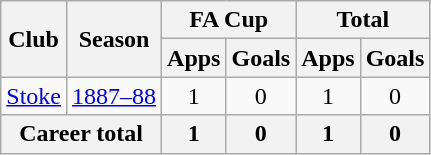<table class="wikitable" style="text-align: center;">
<tr>
<th rowspan="2">Club</th>
<th rowspan="2">Season</th>
<th colspan="2">FA Cup</th>
<th colspan="2">Total</th>
</tr>
<tr>
<th>Apps</th>
<th>Goals</th>
<th>Apps</th>
<th>Goals</th>
</tr>
<tr>
<td><a href='#'>Stoke</a></td>
<td><a href='#'>1887–88</a></td>
<td>1</td>
<td>0</td>
<td>1</td>
<td>0</td>
</tr>
<tr>
<th colspan="2">Career total</th>
<th>1</th>
<th>0</th>
<th>1</th>
<th>0</th>
</tr>
</table>
